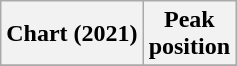<table class="wikitable sortable plainrowheaders" style="text-align:center">
<tr>
<th scope="col">Chart (2021)</th>
<th scope="col">Peak<br>position</th>
</tr>
<tr>
</tr>
</table>
